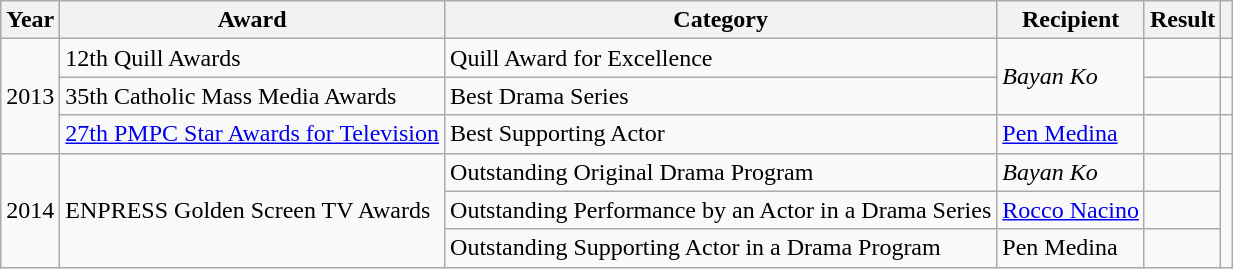<table class="wikitable">
<tr>
<th>Year</th>
<th>Award</th>
<th>Category</th>
<th>Recipient</th>
<th>Result</th>
<th></th>
</tr>
<tr>
<td rowspan=3>2013</td>
<td>12th Quill Awards</td>
<td>Quill Award for Excellence</td>
<td rowspan=2><em>Bayan Ko</em></td>
<td></td>
<td></td>
</tr>
<tr>
<td>35th Catholic Mass Media Awards</td>
<td>Best Drama Series</td>
<td></td>
<td></td>
</tr>
<tr>
<td><a href='#'>27th PMPC Star Awards for Television</a></td>
<td>Best Supporting Actor</td>
<td><a href='#'>Pen Medina</a></td>
<td></td>
<td></td>
</tr>
<tr>
<td rowspan=3>2014</td>
<td rowspan=3>ENPRESS Golden Screen TV Awards</td>
<td>Outstanding Original Drama Program</td>
<td><em>Bayan Ko</em></td>
<td></td>
<td rowspan=3></td>
</tr>
<tr>
<td>Outstanding Performance by an Actor in a Drama Series</td>
<td><a href='#'>Rocco Nacino</a></td>
<td></td>
</tr>
<tr>
<td>Outstanding Supporting Actor in a Drama Program</td>
<td>Pen Medina</td>
<td></td>
</tr>
</table>
